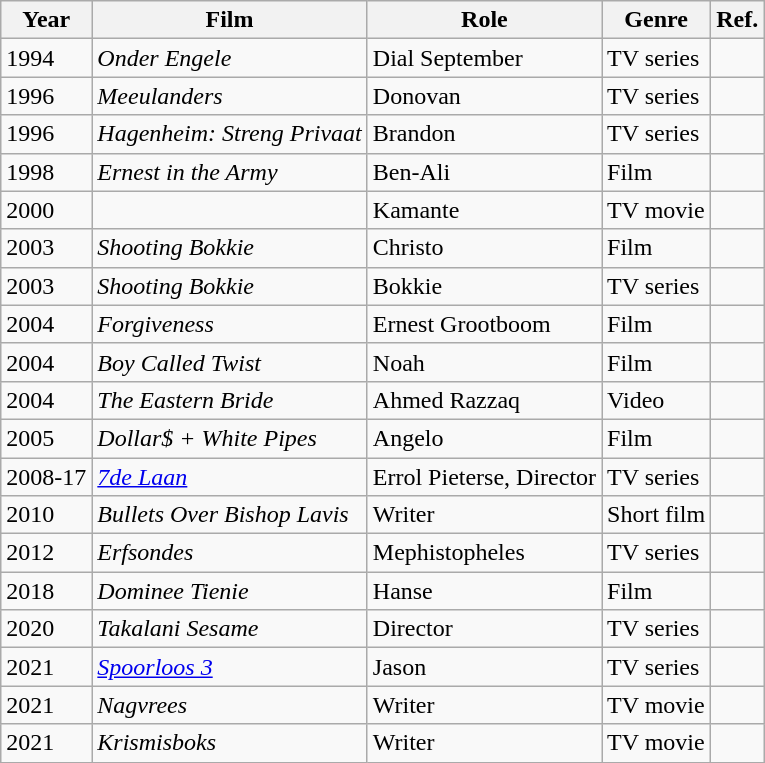<table class="wikitable">
<tr>
<th>Year</th>
<th>Film</th>
<th>Role</th>
<th>Genre</th>
<th>Ref.</th>
</tr>
<tr>
<td>1994</td>
<td><em>Onder Engele</em></td>
<td>Dial September</td>
<td>TV series</td>
<td></td>
</tr>
<tr>
<td>1996</td>
<td><em>Meeulanders</em></td>
<td>Donovan</td>
<td>TV series</td>
<td></td>
</tr>
<tr>
<td>1996</td>
<td><em>Hagenheim: Streng Privaat</em></td>
<td>Brandon</td>
<td>TV series</td>
<td></td>
</tr>
<tr>
<td>1998</td>
<td><em>Ernest in the Army</em></td>
<td>Ben-Ali</td>
<td>Film</td>
<td></td>
</tr>
<tr>
<td>2000</td>
<td><em></em></td>
<td>Kamante</td>
<td>TV movie</td>
<td></td>
</tr>
<tr>
<td>2003</td>
<td><em>Shooting Bokkie</em></td>
<td>Christo</td>
<td>Film</td>
<td></td>
</tr>
<tr>
<td>2003</td>
<td><em>Shooting Bokkie</em></td>
<td>Bokkie</td>
<td>TV series</td>
<td></td>
</tr>
<tr>
<td>2004</td>
<td><em>Forgiveness</em></td>
<td>Ernest Grootboom</td>
<td>Film</td>
<td></td>
</tr>
<tr>
<td>2004</td>
<td><em>Boy Called Twist</em></td>
<td>Noah</td>
<td>Film</td>
<td></td>
</tr>
<tr>
<td>2004</td>
<td><em>The Eastern Bride</em></td>
<td>Ahmed Razzaq</td>
<td>Video</td>
<td></td>
</tr>
<tr>
<td>2005</td>
<td><em>Dollar$ + White Pipes</em></td>
<td>Angelo</td>
<td>Film</td>
<td></td>
</tr>
<tr>
<td>2008-17</td>
<td><em><a href='#'>7de Laan</a></em></td>
<td>Errol Pieterse, Director</td>
<td>TV series</td>
<td></td>
</tr>
<tr>
<td>2010</td>
<td><em>Bullets Over Bishop Lavis</em></td>
<td>Writer</td>
<td>Short film</td>
<td></td>
</tr>
<tr>
<td>2012</td>
<td><em>Erfsondes</em></td>
<td>Mephistopheles</td>
<td>TV series</td>
<td></td>
</tr>
<tr>
<td>2018</td>
<td><em>Dominee Tienie</em></td>
<td>Hanse</td>
<td>Film</td>
<td></td>
</tr>
<tr>
<td>2020</td>
<td><em>Takalani Sesame</em></td>
<td>Director</td>
<td>TV series</td>
<td></td>
</tr>
<tr>
<td>2021</td>
<td><em><a href='#'>Spoorloos 3</a></em></td>
<td>Jason</td>
<td>TV series</td>
<td></td>
</tr>
<tr>
<td>2021</td>
<td><em>Nagvrees</em></td>
<td>Writer</td>
<td>TV movie</td>
<td></td>
</tr>
<tr>
<td>2021</td>
<td><em>Krismisboks</em></td>
<td>Writer</td>
<td>TV movie</td>
<td></td>
</tr>
</table>
